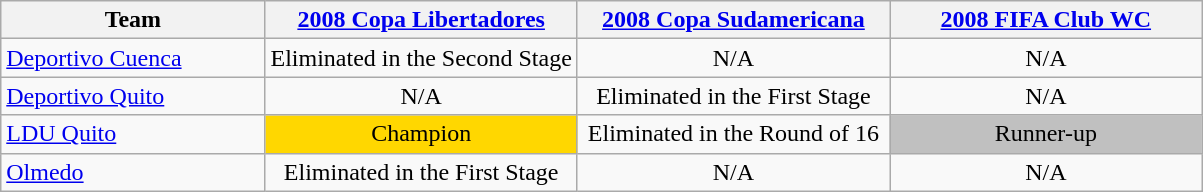<table class="wikitable">
<tr>
<th width= 22%>Team</th>
<th width= 26%><a href='#'>2008 Copa Libertadores</a></th>
<th width= 26%><a href='#'>2008 Copa Sudamericana</a></th>
<th width= 26%><a href='#'>2008 FIFA Club WC</a></th>
</tr>
<tr align="center">
<td align="left"><a href='#'>Deportivo Cuenca</a></td>
<td>Eliminated in the Second Stage</td>
<td>N/A</td>
<td>N/A</td>
</tr>
<tr align="center">
<td align="left"><a href='#'>Deportivo Quito</a></td>
<td>N/A</td>
<td>Eliminated in the First Stage</td>
<td>N/A</td>
</tr>
<tr align="center">
<td align="left"><a href='#'>LDU Quito</a></td>
<td bgcolor = "gold">Champion</td>
<td>Eliminated in the Round of 16</td>
<td bgcolor = "silver">Runner-up</td>
</tr>
<tr align="center">
<td align="left"><a href='#'>Olmedo</a></td>
<td>Eliminated in the First Stage</td>
<td>N/A</td>
<td>N/A</td>
</tr>
</table>
